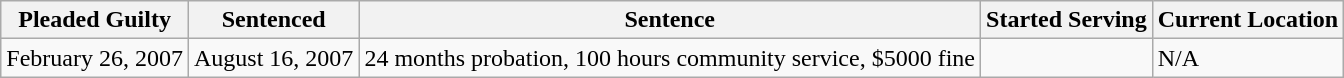<table class="wikitable">
<tr>
<th rowspan=1>Pleaded Guilty</th>
<th rowspan=1>Sentenced</th>
<th rowspan=1>Sentence</th>
<th colspan=1>Started Serving</th>
<th colspan=1>Current Location</th>
</tr>
<tr>
<td>February 26, 2007</td>
<td>August 16, 2007</td>
<td>24 months probation, 100 hours community service, $5000 fine</td>
<td></td>
<td>N/A</td>
</tr>
</table>
